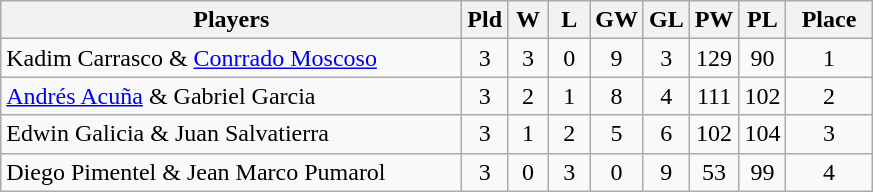<table class=wikitable style="text-align:center">
<tr>
<th width=300>Players</th>
<th width=20>Pld</th>
<th width=20>W</th>
<th width=20>L</th>
<th width=20>GW</th>
<th width=20>GL</th>
<th width=20>PW</th>
<th width=20>PL</th>
<th width=50>Place</th>
</tr>
<tr>
<td align="left"> Kadim Carrasco & <a href='#'>Conrrado Moscoso</a></td>
<td>3</td>
<td>3</td>
<td>0</td>
<td>9</td>
<td>3</td>
<td>129</td>
<td>90</td>
<td>1</td>
</tr>
<tr>
<td align=left> <a href='#'>Andrés Acuña</a> & Gabriel Garcia</td>
<td>3</td>
<td>2</td>
<td>1</td>
<td>8</td>
<td>4</td>
<td>111</td>
<td>102</td>
<td>2</td>
</tr>
<tr>
<td align=left> Edwin Galicia & Juan Salvatierra</td>
<td>3</td>
<td>1</td>
<td>2</td>
<td>5</td>
<td>6</td>
<td>102</td>
<td>104</td>
<td>3</td>
</tr>
<tr>
<td align=left> Diego Pimentel & Jean Marco Pumarol</td>
<td>3</td>
<td>0</td>
<td>3</td>
<td>0</td>
<td>9</td>
<td>53</td>
<td>99</td>
<td>4</td>
</tr>
</table>
